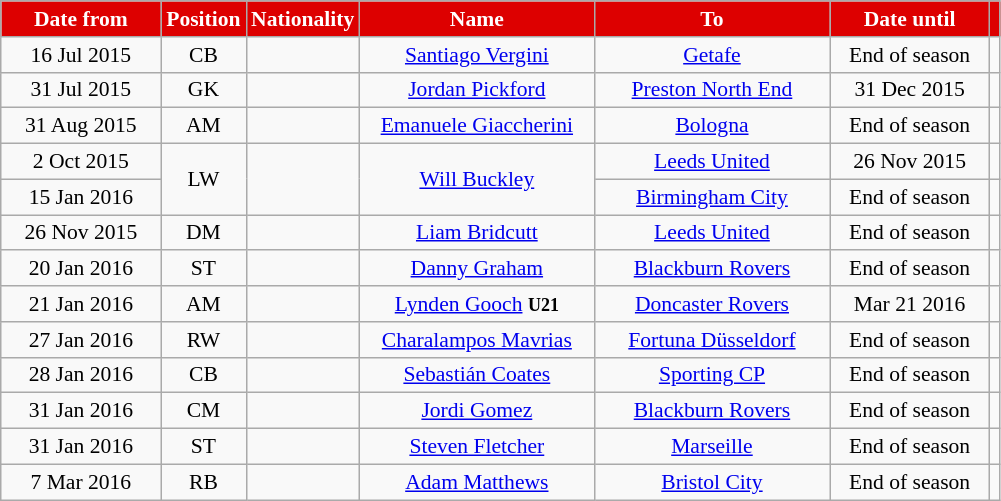<table class="wikitable"  style="text-align:center; font-size:90%; ">
<tr>
<th style="background:#DD0000; color:#FFFFFF; width:100px;">Date from</th>
<th style="background:#DD0000; color:#FFFFFF; width:50px;">Position</th>
<th style="background:#DD0000; color:#FFFFFF; width:50px;">Nationality</th>
<th style="background:#DD0000; color:#FFFFFF; width:150px;">Name</th>
<th style="background:#DD0000; color:#FFFFFF; width:150px;">To</th>
<th style="background:#DD0000; color:#FFFFFF; width:100px;">Date until</th>
<th style="background:#DD0000; color:#FFFFFF;"></th>
</tr>
<tr>
<td>16 Jul 2015</td>
<td>CB</td>
<td></td>
<td><a href='#'>Santiago Vergini</a></td>
<td> <a href='#'>Getafe</a></td>
<td>End of season</td>
<td></td>
</tr>
<tr>
<td>31 Jul 2015</td>
<td>GK</td>
<td></td>
<td><a href='#'>Jordan Pickford</a></td>
<td> <a href='#'>Preston North End</a></td>
<td>31 Dec 2015</td>
<td></td>
</tr>
<tr>
<td>31 Aug 2015</td>
<td>AM</td>
<td></td>
<td><a href='#'>Emanuele Giaccherini</a></td>
<td> <a href='#'>Bologna</a></td>
<td>End of season</td>
<td></td>
</tr>
<tr>
<td>2 Oct 2015</td>
<td style="text-align: center;" rowspan="2">LW</td>
<td style="text-align: center;" rowspan="2"></td>
<td style="text-align: center;" rowspan="2"><a href='#'>Will Buckley</a></td>
<td> <a href='#'>Leeds United</a></td>
<td>26 Nov 2015</td>
<td></td>
</tr>
<tr>
<td>15 Jan 2016</td>
<td> <a href='#'>Birmingham City</a></td>
<td>End of season</td>
<td></td>
</tr>
<tr>
<td>26 Nov 2015</td>
<td>DM</td>
<td></td>
<td><a href='#'>Liam Bridcutt</a></td>
<td> <a href='#'>Leeds United</a></td>
<td>End of season</td>
<td></td>
</tr>
<tr>
<td>20 Jan 2016</td>
<td>ST</td>
<td></td>
<td><a href='#'>Danny Graham</a></td>
<td> <a href='#'>Blackburn Rovers</a></td>
<td>End of season</td>
<td></td>
</tr>
<tr>
<td>21 Jan 2016</td>
<td>AM</td>
<td></td>
<td><a href='#'>Lynden Gooch</a> <small><strong>U21</strong></small></td>
<td> <a href='#'>Doncaster Rovers</a></td>
<td>Mar 21 2016</td>
<td></td>
</tr>
<tr>
<td>27 Jan 2016</td>
<td>RW</td>
<td></td>
<td><a href='#'>Charalampos Mavrias</a></td>
<td> <a href='#'>Fortuna Düsseldorf</a></td>
<td>End of season</td>
<td></td>
</tr>
<tr>
<td>28 Jan 2016</td>
<td>CB</td>
<td></td>
<td><a href='#'>Sebastián Coates</a></td>
<td> <a href='#'>Sporting CP</a></td>
<td>End of season</td>
<td></td>
</tr>
<tr>
<td>31 Jan 2016</td>
<td>CM</td>
<td></td>
<td><a href='#'>Jordi Gomez</a></td>
<td> <a href='#'>Blackburn Rovers</a></td>
<td>End of season</td>
<td></td>
</tr>
<tr>
<td>31 Jan 2016</td>
<td>ST</td>
<td></td>
<td><a href='#'>Steven Fletcher</a></td>
<td> <a href='#'>Marseille</a></td>
<td>End of season</td>
<td></td>
</tr>
<tr>
<td>7 Mar 2016</td>
<td>RB</td>
<td></td>
<td><a href='#'>Adam Matthews</a></td>
<td> <a href='#'>Bristol City</a></td>
<td>End of season</td>
<td></td>
</tr>
</table>
